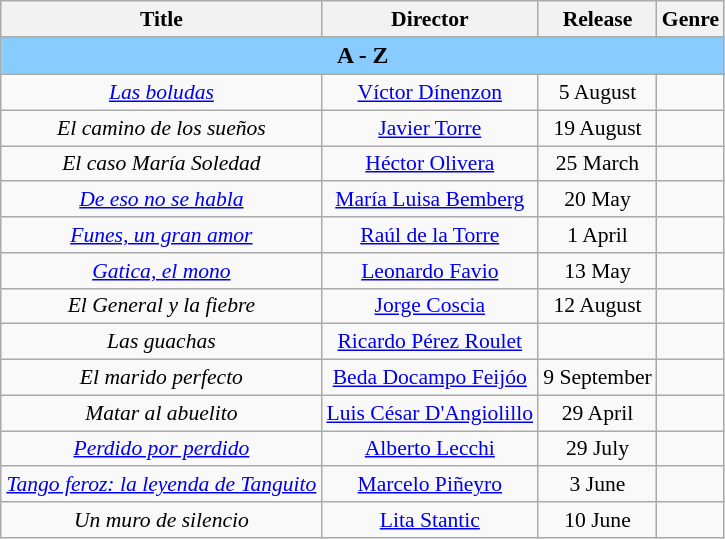<table class="wikitable" style="margin:1em 0 1em 1em; text-align: center; font-size: 90%;">
<tr>
<th scope="col">Title</th>
<th scope="col">Director</th>
<th scope="col">Release</th>
<th scope="col">Genre</th>
</tr>
<tr>
<th colspan="4" style="background-color:#88ccff; font-size:110%;"><strong>A  -  Z</strong></th>
</tr>
<tr>
<td><em><a href='#'>Las boludas</a></em></td>
<td><a href='#'>Víctor Dínenzon</a></td>
<td>5 August</td>
<td></td>
</tr>
<tr>
<td><em>El camino de los sueños</em></td>
<td><a href='#'>Javier Torre</a></td>
<td>19 August</td>
<td></td>
</tr>
<tr>
<td><em>El caso María Soledad</em></td>
<td><a href='#'>Héctor Olivera</a></td>
<td>25 March</td>
<td></td>
</tr>
<tr>
<td><em><a href='#'>De eso no se habla</a></em></td>
<td><a href='#'>María Luisa Bemberg</a></td>
<td>20 May</td>
<td></td>
</tr>
<tr>
<td><em><a href='#'>Funes, un gran amor</a></em></td>
<td><a href='#'>Raúl de la Torre</a></td>
<td>1 April</td>
<td></td>
</tr>
<tr>
<td><em><a href='#'>Gatica, el mono</a></em></td>
<td><a href='#'>Leonardo Favio</a></td>
<td>13 May</td>
<td></td>
</tr>
<tr>
<td><em>El General y la fiebre</em></td>
<td><a href='#'>Jorge Coscia</a></td>
<td>12 August</td>
<td></td>
</tr>
<tr>
<td><em>Las guachas</em></td>
<td><a href='#'>Ricardo Pérez Roulet</a></td>
<td></td>
<td></td>
</tr>
<tr>
<td><em>El marido perfecto</em></td>
<td><a href='#'>Beda Docampo Feijóo</a></td>
<td>9 September</td>
<td></td>
</tr>
<tr>
<td><em>Matar al abuelito</em></td>
<td><a href='#'>Luis César D'Angiolillo</a></td>
<td>29 April</td>
<td></td>
</tr>
<tr>
<td><em><a href='#'>Perdido por perdido</a></em></td>
<td><a href='#'>Alberto Lecchi</a></td>
<td>29 July</td>
<td></td>
</tr>
<tr>
<td><em><a href='#'>Tango feroz: la leyenda de Tanguito</a></em></td>
<td><a href='#'>Marcelo Piñeyro</a></td>
<td>3 June</td>
<td></td>
</tr>
<tr>
<td><em>Un muro de silencio</em></td>
<td><a href='#'>Lita Stantic</a></td>
<td>10 June</td>
<td></td>
</tr>
</table>
